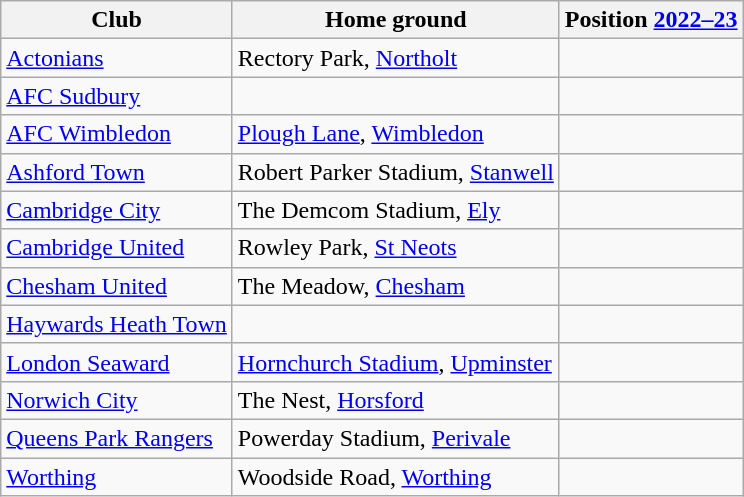<table class="wikitable sortable" style="text-align:center;">
<tr>
<th>Club</th>
<th>Home ground</th>
<th>Position <a href='#'>2022–23</a></th>
</tr>
<tr>
<td style="text-align:left;"><a href='#'>Actonians</a></td>
<td style="text-align:left;">Rectory Park, <a href='#'>Northolt</a></td>
<td></td>
</tr>
<tr>
<td style="text-align:left;"><a href='#'>AFC Sudbury</a></td>
<td style="text-align:left;"></td>
<td></td>
</tr>
<tr>
<td style="text-align:left;"><a href='#'>AFC Wimbledon</a></td>
<td style="text-align:left;"><a href='#'>Plough Lane</a>, <a href='#'>Wimbledon</a></td>
<td></td>
</tr>
<tr>
<td style="text-align:left;"><a href='#'>Ashford Town</a></td>
<td style="text-align:left;">Robert Parker Stadium, <a href='#'>Stanwell</a></td>
<td></td>
</tr>
<tr>
<td style="text-align:left;"><a href='#'>Cambridge City</a></td>
<td style="text-align:left;">The Demcom Stadium, <a href='#'>Ely</a></td>
<td></td>
</tr>
<tr>
<td style="text-align:left;"><a href='#'>Cambridge United</a></td>
<td style="text-align:left;">Rowley Park, <a href='#'>St Neots</a></td>
<td></td>
</tr>
<tr>
<td style="text-align:left;"><a href='#'>Chesham United</a></td>
<td style="text-align:left;">The Meadow, <a href='#'>Chesham</a></td>
<td></td>
</tr>
<tr>
<td style="text-align:left;"><a href='#'>Haywards Heath Town</a></td>
<td style="text-align:left;"></td>
<td></td>
</tr>
<tr>
<td style="text-align:left;"><a href='#'>London Seaward</a></td>
<td style="text-align:left;"><a href='#'>Hornchurch Stadium</a>, <a href='#'>Upminster</a></td>
<td></td>
</tr>
<tr>
<td style="text-align:left;"><a href='#'>Norwich City</a></td>
<td style="text-align:left;">The Nest, <a href='#'>Horsford</a></td>
<td></td>
</tr>
<tr>
<td style="text-align:left;"><a href='#'>Queens Park Rangers</a></td>
<td style="text-align:left;">Powerday Stadium, <a href='#'>Perivale</a></td>
<td></td>
</tr>
<tr>
<td style="text-align:left;"><a href='#'>Worthing</a></td>
<td style="text-align:left;">Woodside Road, <a href='#'>Worthing</a></td>
<td></td>
</tr>
</table>
